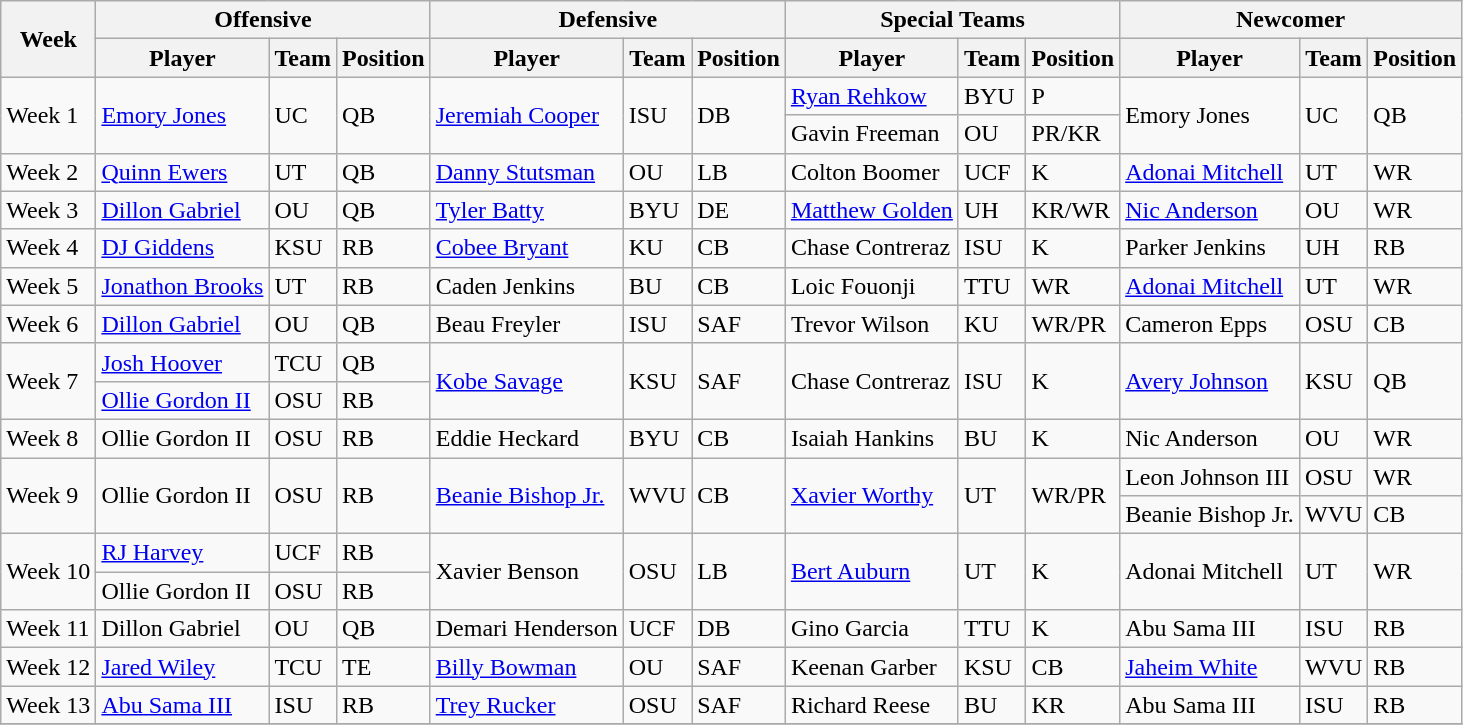<table class="wikitable">
<tr>
<th rowspan="2">Week</th>
<th colspan="3">Offensive</th>
<th colspan="3">Defensive</th>
<th colspan="3">Special Teams</th>
<th colspan="3">Newcomer</th>
</tr>
<tr>
<th>Player</th>
<th>Team</th>
<th>Position</th>
<th>Player</th>
<th>Team</th>
<th>Position</th>
<th>Player</th>
<th>Team</th>
<th>Position</th>
<th>Player</th>
<th>Team</th>
<th>Position</th>
</tr>
<tr>
<td rowspan="2">Week 1</td>
<td rowspan="2"><a href='#'>Emory Jones</a></td>
<td rowspan="2">UC</td>
<td rowspan="2">QB</td>
<td rowspan="2"><a href='#'>Jeremiah Cooper</a></td>
<td rowspan="2">ISU</td>
<td rowspan="2">DB</td>
<td><a href='#'>Ryan Rehkow</a></td>
<td>BYU</td>
<td>P</td>
<td rowspan="2">Emory Jones</td>
<td rowspan="2">UC</td>
<td rowspan="2">QB</td>
</tr>
<tr>
<td>Gavin Freeman</td>
<td>OU</td>
<td>PR/KR</td>
</tr>
<tr>
<td>Week 2</td>
<td><a href='#'>Quinn Ewers</a></td>
<td>UT</td>
<td>QB</td>
<td><a href='#'>Danny Stutsman</a></td>
<td>OU</td>
<td>LB</td>
<td>Colton Boomer</td>
<td>UCF</td>
<td>K</td>
<td><a href='#'>Adonai Mitchell</a></td>
<td>UT</td>
<td>WR</td>
</tr>
<tr>
<td>Week 3</td>
<td><a href='#'>Dillon Gabriel</a></td>
<td>OU</td>
<td>QB</td>
<td><a href='#'>Tyler Batty</a></td>
<td>BYU</td>
<td>DE</td>
<td><a href='#'>Matthew Golden</a></td>
<td>UH</td>
<td>KR/WR</td>
<td><a href='#'>Nic Anderson</a></td>
<td>OU</td>
<td>WR</td>
</tr>
<tr>
<td>Week 4</td>
<td><a href='#'>DJ Giddens</a></td>
<td>KSU</td>
<td>RB</td>
<td><a href='#'>Cobee Bryant</a></td>
<td>KU</td>
<td>CB</td>
<td>Chase Contreraz</td>
<td>ISU</td>
<td>K</td>
<td>Parker Jenkins</td>
<td>UH</td>
<td>RB</td>
</tr>
<tr>
<td>Week 5</td>
<td><a href='#'>Jonathon Brooks</a></td>
<td>UT</td>
<td>RB</td>
<td>Caden Jenkins</td>
<td>BU</td>
<td>CB</td>
<td>Loic Fouonji</td>
<td>TTU</td>
<td>WR</td>
<td><a href='#'>Adonai Mitchell</a></td>
<td>UT</td>
<td>WR</td>
</tr>
<tr>
<td>Week 6</td>
<td><a href='#'>Dillon Gabriel</a></td>
<td>OU</td>
<td>QB</td>
<td>Beau Freyler</td>
<td>ISU</td>
<td>SAF</td>
<td>Trevor Wilson</td>
<td>KU</td>
<td>WR/PR</td>
<td>Cameron Epps</td>
<td>OSU</td>
<td>CB</td>
</tr>
<tr>
<td rowspan="2">Week 7</td>
<td><a href='#'>Josh Hoover</a></td>
<td>TCU</td>
<td>QB</td>
<td rowspan="2"><a href='#'>Kobe Savage</a></td>
<td rowspan="2">KSU</td>
<td rowspan="2">SAF</td>
<td rowspan="2">Chase Contreraz</td>
<td rowspan="2">ISU</td>
<td rowspan="2">K</td>
<td rowspan="2"><a href='#'>Avery Johnson</a></td>
<td rowspan="2">KSU</td>
<td rowspan="2">QB</td>
</tr>
<tr>
<td><a href='#'>Ollie Gordon II</a></td>
<td>OSU</td>
<td>RB</td>
</tr>
<tr>
<td>Week 8</td>
<td>Ollie Gordon II</td>
<td>OSU</td>
<td>RB</td>
<td>Eddie Heckard</td>
<td>BYU</td>
<td>CB</td>
<td>Isaiah Hankins</td>
<td>BU</td>
<td>K</td>
<td>Nic Anderson</td>
<td>OU</td>
<td>WR</td>
</tr>
<tr>
<td rowspan="2">Week 9</td>
<td rowspan="2">Ollie Gordon II</td>
<td rowspan="2">OSU</td>
<td rowspan="2">RB</td>
<td rowspan="2"><a href='#'>Beanie Bishop Jr.</a></td>
<td rowspan="2">WVU</td>
<td rowspan="2">CB</td>
<td rowspan="2"><a href='#'>Xavier Worthy</a></td>
<td rowspan="2">UT</td>
<td rowspan="2">WR/PR</td>
<td>Leon Johnson III</td>
<td>OSU</td>
<td>WR</td>
</tr>
<tr>
<td>Beanie Bishop Jr.</td>
<td>WVU</td>
<td>CB</td>
</tr>
<tr>
<td rowspan="2">Week 10</td>
<td><a href='#'>RJ Harvey</a></td>
<td>UCF</td>
<td>RB</td>
<td rowspan="2">Xavier Benson</td>
<td rowspan="2">OSU</td>
<td rowspan="2">LB</td>
<td rowspan="2"><a href='#'>Bert Auburn</a></td>
<td rowspan="2">UT</td>
<td rowspan="2">K</td>
<td rowspan="2">Adonai Mitchell</td>
<td rowspan="2">UT</td>
<td rowspan="2">WR</td>
</tr>
<tr>
<td>Ollie Gordon II</td>
<td>OSU</td>
<td>RB</td>
</tr>
<tr>
<td>Week 11</td>
<td>Dillon Gabriel</td>
<td>OU</td>
<td>QB</td>
<td>Demari Henderson</td>
<td>UCF</td>
<td>DB</td>
<td>Gino Garcia</td>
<td>TTU</td>
<td>K</td>
<td>Abu Sama III</td>
<td>ISU</td>
<td>RB</td>
</tr>
<tr>
<td>Week 12</td>
<td><a href='#'>Jared Wiley</a></td>
<td>TCU</td>
<td>TE</td>
<td><a href='#'>Billy Bowman</a></td>
<td>OU</td>
<td>SAF</td>
<td>Keenan Garber</td>
<td>KSU</td>
<td>CB</td>
<td><a href='#'>Jaheim White</a></td>
<td>WVU</td>
<td>RB</td>
</tr>
<tr>
<td>Week 13</td>
<td><a href='#'>Abu Sama III</a></td>
<td>ISU</td>
<td>RB</td>
<td><a href='#'>Trey Rucker</a></td>
<td>OSU</td>
<td>SAF</td>
<td>Richard Reese</td>
<td>BU</td>
<td>KR</td>
<td>Abu Sama III</td>
<td>ISU</td>
<td>RB</td>
</tr>
<tr>
</tr>
</table>
